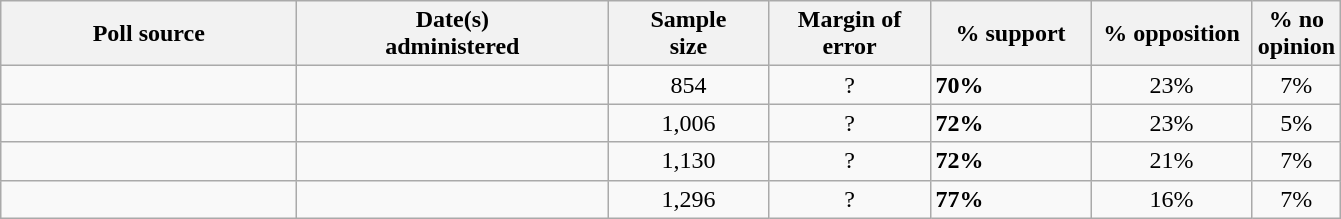<table class="wikitable">
<tr style="text-align:right;">
<th style="width:190px;">Poll source</th>
<th style="width:200px;">Date(s)<br>administered</th>
<th style="width:100px;">Sample<br>size</th>
<th style="width:100px;">Margin of<br>error</th>
<th style="width:100px;">% support</th>
<th style="width:100px;">% opposition</th>
<th style="width:40px;">% no opinion</th>
</tr>
<tr>
<td></td>
<td align=center></td>
<td align=center>854</td>
<td align=center>?</td>
<td><strong>70%</strong></td>
<td align=center>23%</td>
<td align=center>7%</td>
</tr>
<tr>
<td></td>
<td align=center></td>
<td align=center>1,006</td>
<td align=center>?</td>
<td><strong>72%</strong></td>
<td align=center>23%</td>
<td align=center>5%</td>
</tr>
<tr>
<td></td>
<td align=center></td>
<td align=center>1,130</td>
<td align=center>?</td>
<td><strong>72%</strong></td>
<td align=center>21%</td>
<td align=center>7%</td>
</tr>
<tr>
<td></td>
<td align=center></td>
<td align=center>1,296</td>
<td align=center>?</td>
<td><strong>77%</strong></td>
<td align=center>16%</td>
<td align=center>7%</td>
</tr>
</table>
